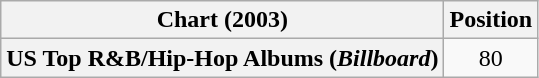<table class="wikitable plainrowheaders" style="text-align:center">
<tr>
<th scope="col">Chart (2003)</th>
<th scope="col">Position</th>
</tr>
<tr>
<th scope="row">US Top R&B/Hip-Hop Albums (<em>Billboard</em>)</th>
<td>80</td>
</tr>
</table>
